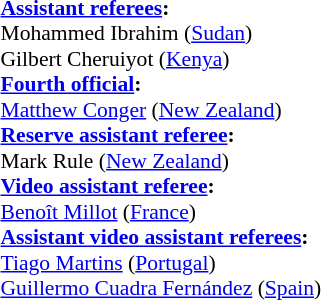<table width=50% style="font-size:90%">
<tr>
<td><br><strong><a href='#'>Assistant referees</a>:</strong>
<br>Mohammed Ibrahim (<a href='#'>Sudan</a>)
<br>Gilbert Cheruiyot (<a href='#'>Kenya</a>)
<br><strong><a href='#'>Fourth official</a>:</strong>
<br><a href='#'>Matthew Conger</a> (<a href='#'>New Zealand</a>)
<br><strong><a href='#'>Reserve assistant referee</a>:</strong>
<br>Mark Rule (<a href='#'>New Zealand</a>)
<br><strong><a href='#'>Video assistant referee</a>:</strong>
<br><a href='#'>Benoît Millot</a> (<a href='#'>France</a>)
<br><strong><a href='#'>Assistant video assistant referees</a>:</strong>
<br><a href='#'>Tiago Martins</a> (<a href='#'>Portugal</a>)
<br><a href='#'>Guillermo Cuadra Fernández</a> (<a href='#'>Spain</a>)</td>
</tr>
</table>
